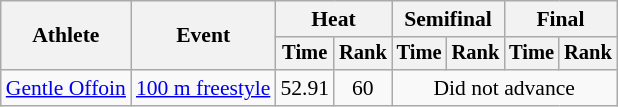<table class=wikitable style="font-size:90%">
<tr>
<th rowspan="2">Athlete</th>
<th rowspan="2">Event</th>
<th colspan="2">Heat</th>
<th colspan="2">Semifinal</th>
<th colspan="2">Final</th>
</tr>
<tr style="font-size:95%">
<th>Time</th>
<th>Rank</th>
<th>Time</th>
<th>Rank</th>
<th>Time</th>
<th>Rank</th>
</tr>
<tr align=center>
<td align=left><a href='#'>Gentle Offoin</a></td>
<td align=left><a href='#'>100 m freestyle</a></td>
<td>52.91</td>
<td>60</td>
<td colspan=4>Did not advance</td>
</tr>
</table>
